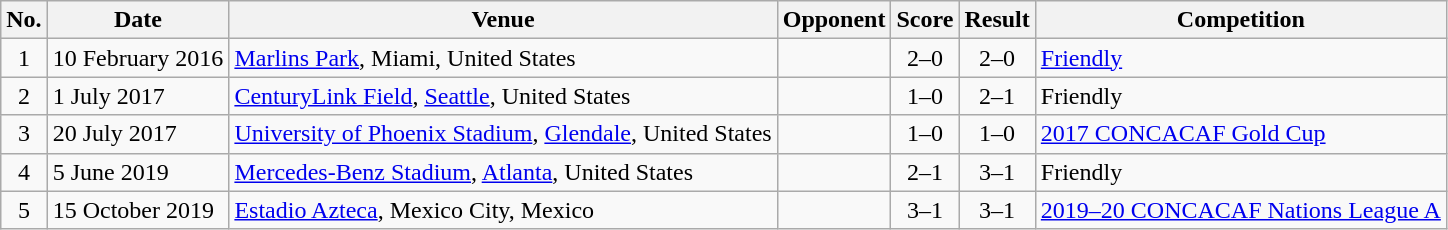<table class="wikitable sortable">
<tr>
<th scope="col">No.</th>
<th scope="col">Date</th>
<th scope="col">Venue</th>
<th scope="col">Opponent</th>
<th scope="col">Score</th>
<th scope="col">Result</th>
<th scope="col">Competition</th>
</tr>
<tr>
<td style="text-align:center">1</td>
<td>10 February 2016</td>
<td><a href='#'>Marlins Park</a>, Miami, United States</td>
<td></td>
<td style="text-align:center">2–0</td>
<td style="text-align:center">2–0</td>
<td><a href='#'>Friendly</a></td>
</tr>
<tr>
<td style="text-align:center">2</td>
<td>1 July 2017</td>
<td><a href='#'>CenturyLink Field</a>, <a href='#'>Seattle</a>, United States</td>
<td></td>
<td style="text-align:center">1–0</td>
<td style="text-align:center">2–1</td>
<td>Friendly</td>
</tr>
<tr>
<td style="text-align:center">3</td>
<td>20 July 2017</td>
<td><a href='#'>University of Phoenix Stadium</a>, <a href='#'>Glendale</a>, United States</td>
<td></td>
<td style="text-align:center">1–0</td>
<td style="text-align:center">1–0</td>
<td><a href='#'>2017 CONCACAF Gold Cup</a></td>
</tr>
<tr>
<td style="text-align:center">4</td>
<td>5 June 2019</td>
<td><a href='#'>Mercedes-Benz Stadium</a>, <a href='#'>Atlanta</a>, United States</td>
<td></td>
<td style="text-align:center">2–1</td>
<td style="text-align:center">3–1</td>
<td>Friendly</td>
</tr>
<tr>
<td style="text-align:center">5</td>
<td>15 October 2019</td>
<td><a href='#'>Estadio Azteca</a>, Mexico City, Mexico</td>
<td></td>
<td style="text-align:center">3–1</td>
<td style="text-align:center">3–1</td>
<td><a href='#'>2019–20 CONCACAF Nations League A</a></td>
</tr>
</table>
